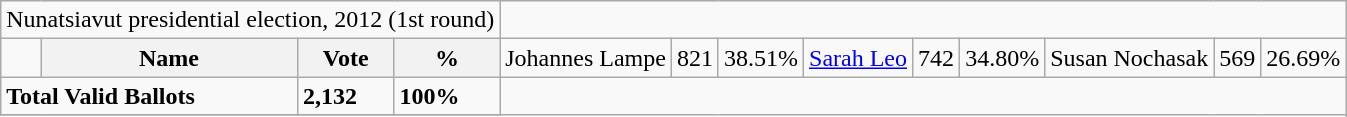<table class="wikitable">
<tr>
<td colspan=4 align=center>Nunatsiavut presidential election, 2012 (1st round)</td>
</tr>
<tr>
<td></td>
<th><strong>Name </strong></th>
<th><strong>Vote</strong></th>
<th><strong>%</strong><br></th>
<td>Johannes Lampe</td>
<td>821</td>
<td>38.51%<br></td>
<td><a href='#'>Sarah Leo</a></td>
<td>742</td>
<td>34.80%<br></td>
<td>Susan Nochasak</td>
<td>569</td>
<td>26.69%</td>
</tr>
<tr>
<td colspan=2><strong>Total Valid Ballots</strong></td>
<td><strong>2,132</strong></td>
<td><strong>100%</strong></td>
</tr>
<tr>
</tr>
</table>
